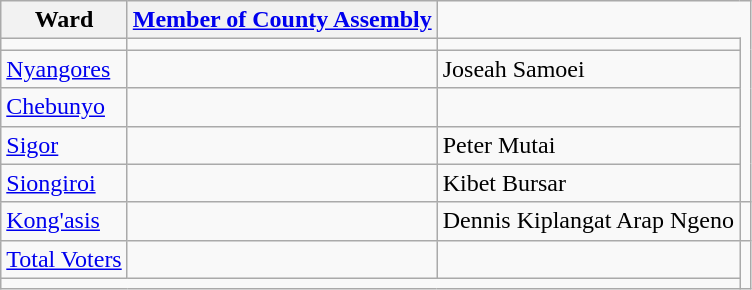<table class="wikitable">
<tr>
<th>Ward</th>
<th><a href='#'>Member of County Assembly</a></th>
</tr>
<tr>
<td></td>
<td></td>
<td></td>
</tr>
<tr>
<td><a href='#'>Nyangores</a></td>
<td></td>
<td>Joseah Samoei</td>
</tr>
<tr>
<td><a href='#'>Chebunyo</a></td>
<td></td>
<td></td>
</tr>
<tr>
<td><a href='#'>Sigor</a></td>
<td></td>
<td>Peter Mutai</td>
</tr>
<tr>
<td><a href='#'>Siongiroi</a></td>
<td></td>
<td>Kibet Bursar</td>
</tr>
<tr>
<td><a href='#'>Kong'asis</a></td>
<td></td>
<td>Dennis Kiplangat Arap Ngeno</td>
<td></td>
</tr>
<tr>
<td><a href='#'>Total Voters</a></td>
<td></td>
<td></td>
</tr>
<tr>
<td colspan=3></td>
</tr>
</table>
